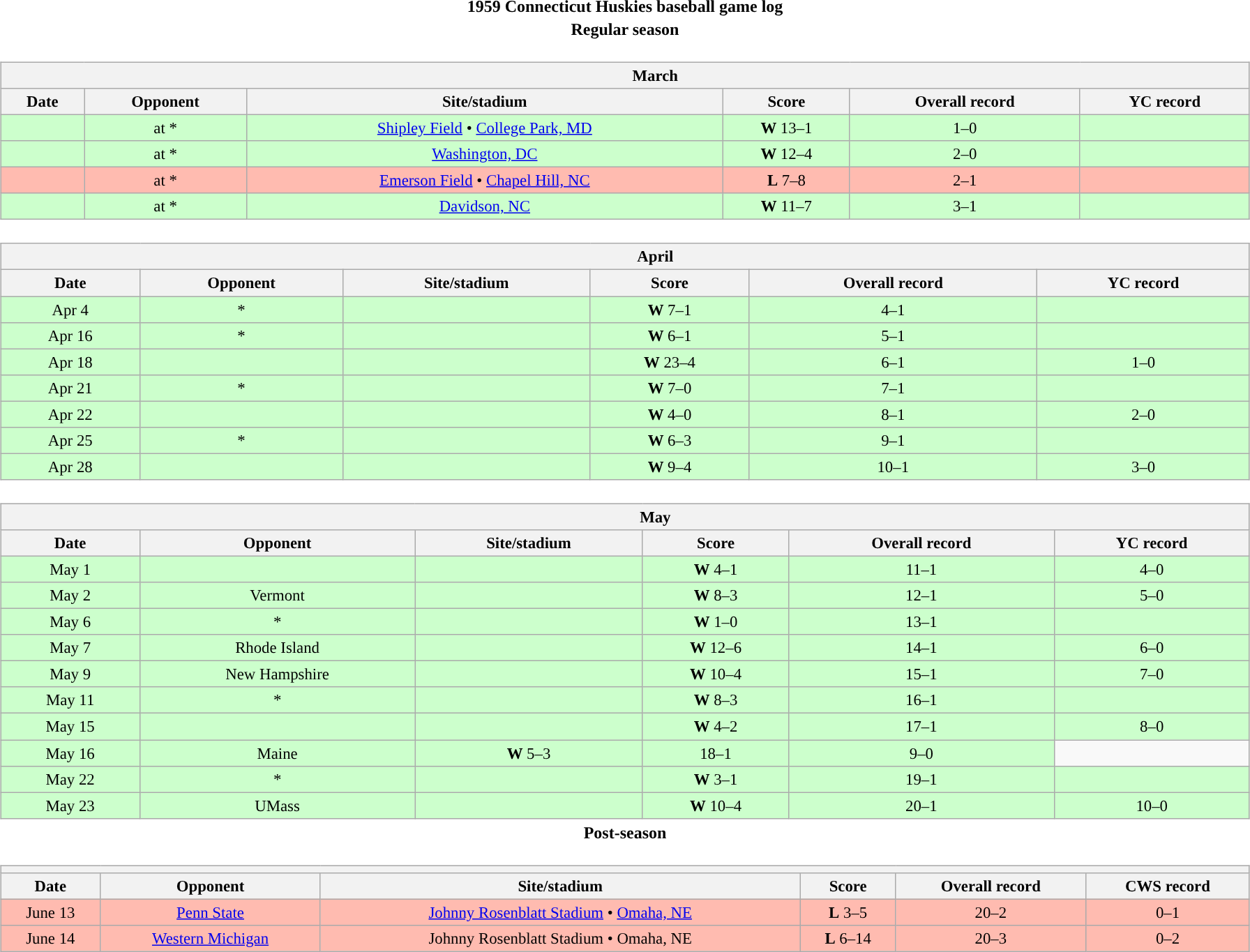<table class="toccolours" width=95% style="clear:both; margin:1.5em auto; text-align:center;">
<tr>
<th colspan=2>1959 Connecticut Huskies baseball game log</th>
</tr>
<tr>
<th colspan=2>Regular season</th>
</tr>
<tr valign="top">
<td><br><table class="wikitable collapsible collapsed" style="margin:auto; width:100%; text-align:center; font-size:95%">
<tr>
<th colspan=12 style="padding-left:4em;">March</th>
</tr>
<tr>
<th>Date</th>
<th>Opponent</th>
<th>Site/stadium</th>
<th>Score</th>
<th>Overall record</th>
<th>YC record</th>
</tr>
<tr bgcolor=ccffcc>
<td></td>
<td>at *</td>
<td><a href='#'>Shipley Field</a> • <a href='#'>College Park, MD</a></td>
<td><strong>W</strong> 13–1</td>
<td>1–0</td>
<td></td>
</tr>
<tr bgcolor=ccffcc>
<td></td>
<td>at *</td>
<td><a href='#'>Washington, DC</a></td>
<td><strong>W</strong> 12–4</td>
<td>2–0</td>
<td></td>
</tr>
<tr bgcolor=ffbbb>
<td></td>
<td>at *</td>
<td><a href='#'>Emerson Field</a> • <a href='#'>Chapel Hill, NC</a></td>
<td><strong>L</strong> 7–8</td>
<td>2–1</td>
<td></td>
</tr>
<tr bgcolor=ccffcc>
<td></td>
<td>at *</td>
<td><a href='#'>Davidson, NC</a></td>
<td><strong>W</strong> 11–7</td>
<td>3–1</td>
<td></td>
</tr>
</table>
</td>
</tr>
<tr>
<td><br><table class="wikitable collapsible collapsed" style="margin:auto; width:100%; text-align:center; font-size:95%">
<tr>
<th colspan=12 style="padding-left:4em;">April</th>
</tr>
<tr>
<th>Date</th>
<th>Opponent</th>
<th>Site/stadium</th>
<th>Score</th>
<th>Overall record</th>
<th>YC record</th>
</tr>
<tr bgcolor=ccffcc>
<td>Apr 4</td>
<td>*</td>
<td></td>
<td><strong>W</strong> 7–1</td>
<td>4–1</td>
<td></td>
</tr>
<tr bgcolor=ccffcc>
<td>Apr 16</td>
<td>*</td>
<td></td>
<td><strong>W</strong> 6–1</td>
<td>5–1</td>
<td></td>
</tr>
<tr bgcolor=ccffcc>
<td>Apr 18</td>
<td></td>
<td></td>
<td><strong>W</strong> 23–4</td>
<td>6–1</td>
<td>1–0</td>
</tr>
<tr bgcolor=ccffcc>
<td>Apr 21</td>
<td>*</td>
<td></td>
<td><strong>W</strong> 7–0</td>
<td>7–1</td>
<td></td>
</tr>
<tr bgcolor=ccffcc>
<td>Apr 22</td>
<td></td>
<td></td>
<td><strong>W</strong> 4–0</td>
<td>8–1</td>
<td>2–0</td>
</tr>
<tr bgcolor=ccffcc>
<td>Apr 25</td>
<td>*</td>
<td></td>
<td><strong>W</strong> 6–3</td>
<td>9–1</td>
<td></td>
</tr>
<tr bgcolor=ccffcc>
<td>Apr 28</td>
<td></td>
<td></td>
<td><strong>W</strong> 9–4</td>
<td>10–1</td>
<td>3–0</td>
</tr>
</table>
</td>
</tr>
<tr>
<td><br><table class="wikitable collapsible collapsed" style="margin:auto; width:100%; text-align:center; font-size:95%">
<tr>
<th colspan=12 style="padding-left:4em;">May</th>
</tr>
<tr>
<th>Date</th>
<th>Opponent</th>
<th>Site/stadium</th>
<th>Score</th>
<th>Overall record</th>
<th>YC record</th>
</tr>
<tr bgcolor=ccffcc>
<td>May 1</td>
<td></td>
<td></td>
<td><strong>W</strong> 4–1</td>
<td>11–1</td>
<td>4–0</td>
</tr>
<tr bgcolor=ccffcc>
<td>May 2</td>
<td>Vermont</td>
<td></td>
<td><strong>W</strong> 8–3</td>
<td>12–1</td>
<td>5–0</td>
</tr>
<tr bgcolor=ccffcc>
<td>May 6</td>
<td>*</td>
<td></td>
<td><strong>W</strong> 1–0</td>
<td>13–1</td>
<td></td>
</tr>
<tr bgcolor=ccffcc>
<td>May 7</td>
<td>Rhode Island</td>
<td></td>
<td><strong>W</strong> 12–6</td>
<td>14–1</td>
<td>6–0</td>
</tr>
<tr bgcolor=ccffcc>
<td>May 9</td>
<td>New Hampshire</td>
<td></td>
<td><strong>W</strong> 10–4</td>
<td>15–1</td>
<td>7–0</td>
</tr>
<tr bgcolor=ccffcc>
<td>May 11</td>
<td>*</td>
<td></td>
<td><strong>W</strong> 8–3</td>
<td>16–1</td>
<td></td>
</tr>
<tr bgcolor=ccffcc>
<td>May 15</td>
<td></td>
<td></td>
<td><strong>W</strong> 4–2</td>
<td>17–1</td>
<td>8–0</td>
</tr>
<tr bgcolor=ccffcc>
<td>May 16</td>
<td>Maine</td>
<td><strong>W</strong> 5–3</td>
<td>18–1</td>
<td>9–0</td>
</tr>
<tr bgcolor=ccffcc>
<td>May 22</td>
<td>*</td>
<td></td>
<td><strong>W</strong> 3–1</td>
<td>19–1</td>
<td></td>
</tr>
<tr bgcolor=ccffcc>
<td>May 23</td>
<td>UMass</td>
<td></td>
<td><strong>W</strong> 10–4</td>
<td>20–1</td>
<td>10–0</td>
</tr>
</table>
</td>
</tr>
<tr>
<th colspan=2>Post-season</th>
</tr>
<tr>
<td><br><table class="wikitable collapsible collapsed" style="margin:auto; width:100%; text-align:center; font-size:95%">
<tr>
<th colspan=12 style="padding-left:4em;"><a href='#'></a></th>
</tr>
<tr>
<th>Date</th>
<th>Opponent</th>
<th>Site/stadium</th>
<th>Score</th>
<th>Overall record</th>
<th>CWS record</th>
</tr>
<tr bgcolor=ffbbb>
<td>June 13</td>
<td><a href='#'>Penn State</a></td>
<td><a href='#'>Johnny Rosenblatt Stadium</a> • <a href='#'>Omaha, NE</a></td>
<td><strong>L</strong> 3–5</td>
<td>20–2</td>
<td>0–1</td>
</tr>
<tr bgcolor=ffbbb>
<td>June 14</td>
<td><a href='#'>Western Michigan</a></td>
<td>Johnny Rosenblatt Stadium • Omaha, NE</td>
<td><strong>L</strong> 6–14</td>
<td>20–3</td>
<td>0–2</td>
</tr>
</table>
</td>
</tr>
</table>
